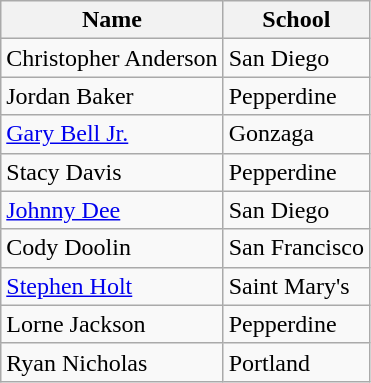<table class="wikitable sortable">
<tr>
<th>Name</th>
<th>School</th>
</tr>
<tr>
<td>Christopher Anderson</td>
<td>San Diego</td>
</tr>
<tr>
<td>Jordan Baker</td>
<td>Pepperdine</td>
</tr>
<tr>
<td><a href='#'>Gary Bell Jr.</a></td>
<td>Gonzaga</td>
</tr>
<tr>
<td>Stacy Davis</td>
<td>Pepperdine</td>
</tr>
<tr>
<td><a href='#'>Johnny Dee</a></td>
<td>San Diego</td>
</tr>
<tr>
<td>Cody Doolin</td>
<td>San Francisco</td>
</tr>
<tr>
<td><a href='#'>Stephen Holt</a></td>
<td>Saint Mary's</td>
</tr>
<tr>
<td>Lorne Jackson</td>
<td>Pepperdine</td>
</tr>
<tr>
<td>Ryan Nicholas</td>
<td>Portland</td>
</tr>
</table>
